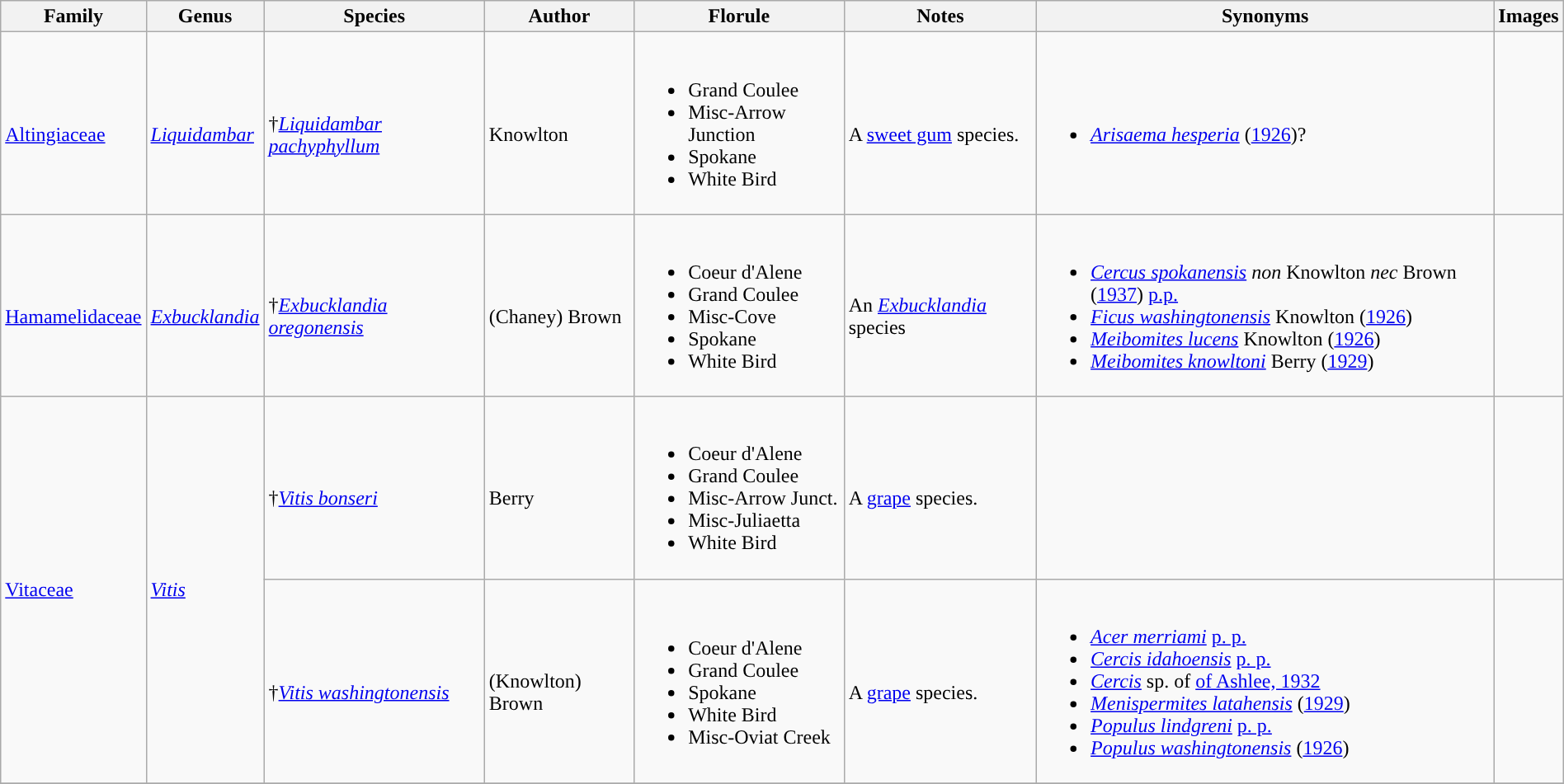<table class="wikitable sortable mw-collapsible" style="margin:auto; width:100%">
<tr>
<th>Family</th>
<th>Genus</th>
<th>Species</th>
<th>Author</th>
<th>Florule</th>
<th>Notes</th>
<th>Synonyms</th>
<th>Images</th>
</tr>
<tr>
<td><br><a href='#'>Altingiaceae</a></td>
<td><br><em><a href='#'>Liquidambar</a></em></td>
<td><br>†<em><a href='#'>Liquidambar pachyphyllum</a></em></td>
<td><br>Knowlton</td>
<td><br><ul><li>Grand Coulee</li><li>Misc-Arrow Junction</li><li>Spokane</li><li>White Bird</li></ul></td>
<td><br>A <a href='#'>sweet gum</a> species.</td>
<td><br><ul><li><em><a href='#'>Arisaema hesperia</a></em> (<a href='#'>1926</a>)?</li></ul></td>
<td><br></td>
</tr>
<tr>
<td><br><a href='#'>Hamamelidaceae</a></td>
<td><br><em><a href='#'>Exbucklandia</a></em></td>
<td><br>†<em><a href='#'>Exbucklandia oregonensis</a></em></td>
<td><br>(Chaney) Brown</td>
<td><br><ul><li>Coeur d'Alene</li><li>Grand Coulee</li><li>Misc-Cove</li><li>Spokane</li><li>White Bird</li></ul></td>
<td><br>An <em><a href='#'>Exbucklandia</a></em> species</td>
<td><br><ul><li><em><a href='#'>Cercus spokanensis</a></em> <em>non</em> Knowlton <em>nec</em> Brown (<a href='#'>1937</a>) <a href='#'>p.p.</a></li><li><em><a href='#'>Ficus washingtonensis</a></em> Knowlton (<a href='#'>1926</a>)</li><li><em><a href='#'>Meibomites lucens</a></em> Knowlton (<a href='#'>1926</a>)</li><li><em><a href='#'>Meibomites knowltoni</a></em> Berry (<a href='#'>1929</a>)</li></ul></td>
<td><br></td>
</tr>
<tr>
<td rowspan=2><a href='#'>Vitaceae</a></td>
<td rowspan=2><em><a href='#'>Vitis</a></em></td>
<td><br>†<em><a href='#'>Vitis bonseri</a></em></td>
<td><br>Berry</td>
<td><br><ul><li>Coeur d'Alene</li><li>Grand Coulee</li><li>Misc-Arrow Junct.</li><li>Misc-Juliaetta</li><li>White Bird</li></ul></td>
<td><br>A <a href='#'>grape</a> species.</td>
<td></td>
<td></td>
</tr>
<tr>
<td><br>†<em><a href='#'>Vitis washingtonensis</a></em></td>
<td><br>(Knowlton) Brown</td>
<td><br><ul><li>Coeur d'Alene</li><li>Grand Coulee</li><li>Spokane</li><li>White Bird</li><li>Misc-Oviat Creek</li></ul></td>
<td><br>A <a href='#'>grape</a> species.</td>
<td><br><ul><li><em><a href='#'>Acer merriami</a></em> <a href='#'>p. p.</a></li><li><em><a href='#'>Cercis idahoensis</a></em> <a href='#'>p. p.</a></li><li><em><a href='#'>Cercis</a></em> sp. of <a href='#'>of Ashlee, 1932</a></li><li><em><a href='#'>Menispermites latahensis</a></em> (<a href='#'>1929</a>)</li><li><em><a href='#'>Populus lindgreni</a></em> <a href='#'>p. p.</a></li><li><em><a href='#'>Populus washingtonensis</a></em> (<a href='#'>1926</a>)</li></ul></td>
<td><br></td>
</tr>
<tr>
</tr>
</table>
